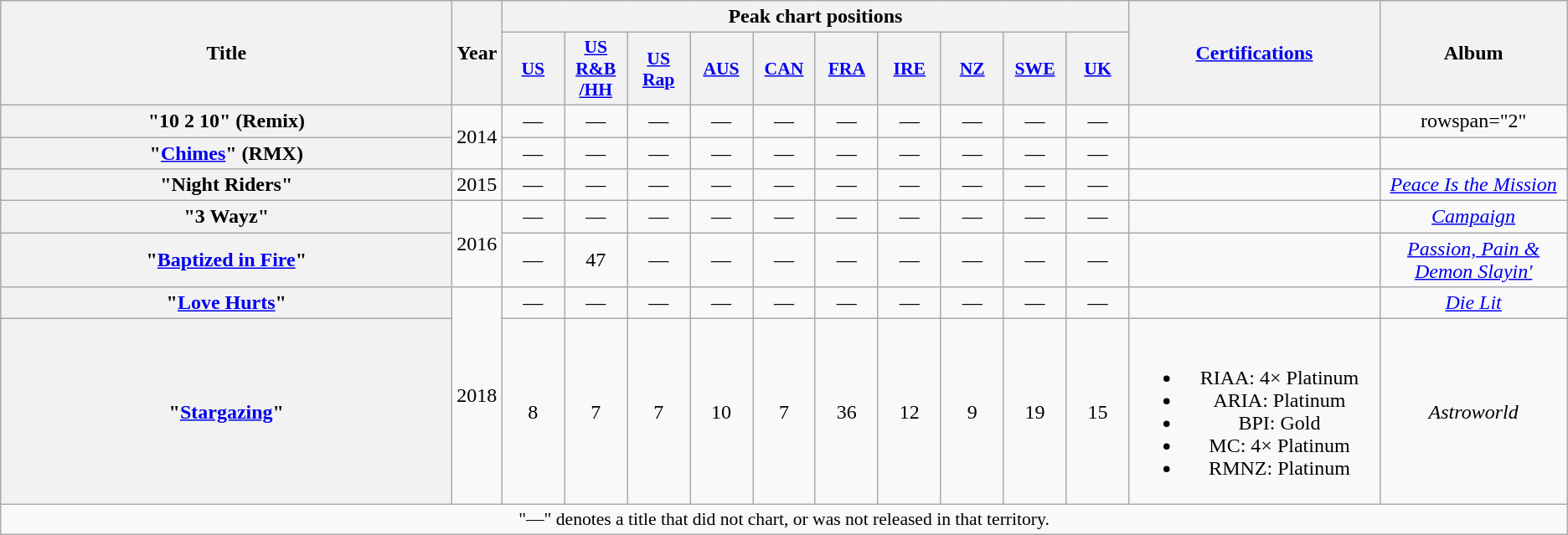<table class="wikitable plainrowheaders" style="text-align:center;">
<tr>
<th scope="col" rowspan="2" style="width:22em;">Title</th>
<th scope="col" rowspan="2" style="width:1em;">Year</th>
<th scope="col" colspan="10">Peak chart positions</th>
<th scope="col" rowspan="2" style="width:12em;"><a href='#'>Certifications</a></th>
<th scope="col" rowspan="2">Album</th>
</tr>
<tr>
<th scope="col" style="width:3em;font-size:90%;"><a href='#'>US</a><br></th>
<th scope="col" style="width:3em;font-size:90%;"><a href='#'>US<br>R&B<br>/HH</a><br></th>
<th scope="col" style="width:3em;font-size:90%;"><a href='#'>US Rap</a><br></th>
<th scope="col" style="width:3em;font-size:90%;"><a href='#'>AUS</a><br></th>
<th scope="col" style="width:3em;font-size:90%;"><a href='#'>CAN</a><br></th>
<th scope="col" style="width:3em;font-size:90%;"><a href='#'>FRA</a><br></th>
<th scope="col" style="width:3em;font-size:90%;"><a href='#'>IRE</a><br></th>
<th scope="col" style="width:3em;font-size:90%;"><a href='#'>NZ</a><br></th>
<th scope="col" style="width:3em;font-size:90%;"><a href='#'>SWE</a><br></th>
<th scope="col" style="width:3em;font-size:90%;"><a href='#'>UK</a><br></th>
</tr>
<tr>
<th scope="row">"10 2 10" (Remix)<br></th>
<td rowspan="2">2014</td>
<td>—</td>
<td>—</td>
<td>—</td>
<td>—</td>
<td>—</td>
<td>—</td>
<td>—</td>
<td>—</td>
<td>—</td>
<td>—</td>
<td></td>
<td>rowspan="2" </td>
</tr>
<tr>
<th scope="row">"<a href='#'>Chimes</a>" (RMX)<br></th>
<td>—</td>
<td>—</td>
<td>—</td>
<td>—</td>
<td>—</td>
<td>—</td>
<td>—</td>
<td>—</td>
<td>—</td>
<td>—</td>
<td></td>
</tr>
<tr>
<th scope="row">"Night Riders"<br></th>
<td>2015</td>
<td>—</td>
<td>—</td>
<td>—</td>
<td>—</td>
<td>—</td>
<td>—</td>
<td>—</td>
<td>—</td>
<td>—</td>
<td>—</td>
<td></td>
<td><em><a href='#'>Peace Is the Mission</a></em></td>
</tr>
<tr>
<th scope="row">"3 Wayz"<br></th>
<td rowspan="2">2016</td>
<td>—</td>
<td>—</td>
<td>—</td>
<td>—</td>
<td>—</td>
<td>—</td>
<td>—</td>
<td>—</td>
<td>—</td>
<td>—</td>
<td></td>
<td><em><a href='#'>Campaign</a></em></td>
</tr>
<tr>
<th scope="row">"<a href='#'>Baptized in Fire</a>"<br></th>
<td>—</td>
<td>47</td>
<td>—</td>
<td>—</td>
<td>—</td>
<td>—</td>
<td>—</td>
<td>—</td>
<td>—</td>
<td>—</td>
<td></td>
<td><em><a href='#'>Passion, Pain & Demon Slayin'</a></em></td>
</tr>
<tr>
<th scope="row">"<a href='#'>Love Hurts</a>"<br></th>
<td rowspan="2">2018</td>
<td>—</td>
<td>—</td>
<td>—</td>
<td>—</td>
<td>—</td>
<td>—</td>
<td>—</td>
<td>—</td>
<td>—</td>
<td>—</td>
<td></td>
<td><em><a href='#'>Die Lit</a></em></td>
</tr>
<tr>
<th scope="row">"<a href='#'>Stargazing</a>"</th>
<td>8</td>
<td>7</td>
<td>7</td>
<td>10</td>
<td>7</td>
<td>36</td>
<td>12</td>
<td>9</td>
<td>19</td>
<td>15</td>
<td><br><ul><li>RIAA: 4× Platinum</li><li>ARIA: Platinum</li><li>BPI: Gold</li><li>MC: 4× Platinum</li><li>RMNZ: Platinum</li></ul></td>
<td><em>Astroworld</em></td>
</tr>
<tr>
<td colspan="15" style="font-size:90%">"—" denotes a title that did not chart, or was not released in that territory.</td>
</tr>
</table>
